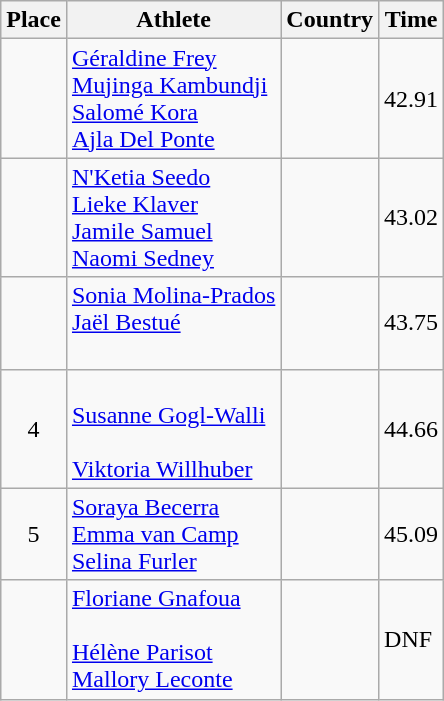<table class="wikitable">
<tr>
<th>Place</th>
<th>Athlete</th>
<th>Country</th>
<th>Time</th>
</tr>
<tr>
<td align=center></td>
<td><a href='#'>Géraldine Frey</a><br><a href='#'>Mujinga Kambundji</a><br><a href='#'>Salomé Kora</a><br><a href='#'>Ajla Del Ponte</a></td>
<td></td>
<td>42.91</td>
</tr>
<tr>
<td align=center></td>
<td><a href='#'>N'Ketia Seedo</a><br><a href='#'>Lieke Klaver</a><br><a href='#'>Jamile Samuel</a><br><a href='#'>Naomi Sedney</a></td>
<td></td>
<td>43.02</td>
</tr>
<tr>
<td align=center></td>
<td><a href='#'>Sonia Molina-Prados</a><br><a href='#'>Jaël Bestué</a><br><br></td>
<td></td>
<td>43.75</td>
</tr>
<tr>
<td align=center>4</td>
<td><br><a href='#'>Susanne Gogl-Walli</a><br><br><a href='#'>Viktoria Willhuber</a></td>
<td></td>
<td>44.66</td>
</tr>
<tr>
<td align=center>5</td>
<td><a href='#'>Soraya Becerra</a><br><a href='#'>Emma van Camp</a><br><a href='#'>Selina Furler</a><br></td>
<td></td>
<td>45.09</td>
</tr>
<tr>
<td align=center></td>
<td><a href='#'>Floriane Gnafoua</a><br><br><a href='#'>Hélène Parisot</a><br><a href='#'>Mallory Leconte</a></td>
<td></td>
<td>DNF</td>
</tr>
</table>
